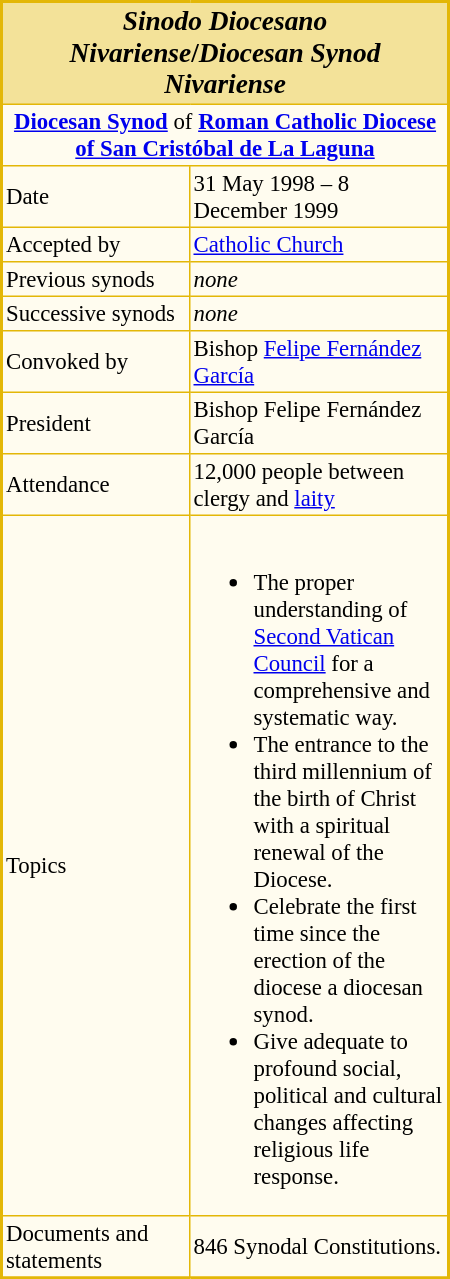<table style="border:2px solid #E3B707; background: #FFFCEF; margin:0 0 0.5em 1em; border-collapse:collapse; float:right;clear:right; width:300px; text-align:left; font-size:95%;" border="1" cellpadding="2">
<tr>
<th colspan="2" style="background: #F3E299; font-size:120%" align="center"><em>Sinodo Diocesano Nivariense</em>/<em>Diocesan Synod Nivariense</em></th>
</tr>
<tr>
<td colspan="2" align="center"><strong><a href='#'>Diocesan Synod</a></strong> of <strong><a href='#'>Roman Catholic Diocese of San Cristóbal de La Laguna</a></strong> </td>
</tr>
<tr>
<td width="120">Date</td>
<td>31 May 1998 – 8 December 1999</td>
</tr>
<tr>
<td>Accepted by</td>
<td><a href='#'>Catholic Church</a></td>
</tr>
<tr>
<td>Previous synods</td>
<td><em>none</em></td>
</tr>
<tr>
<td>Successive synods</td>
<td><em>none</em></td>
</tr>
<tr>
<td>Convoked by</td>
<td>Bishop <a href='#'>Felipe Fernández García</a></td>
</tr>
<tr>
<td>President</td>
<td>Bishop Felipe Fernández García</td>
</tr>
<tr>
<td>Attendance</td>
<td>12,000 people between clergy and <a href='#'>laity</a></td>
</tr>
<tr>
<td>Topics</td>
<td><br><ul><li>The proper understanding of <a href='#'>Second Vatican Council</a> for a comprehensive and systematic way.</li><li>The entrance to the third millennium of the birth of Christ with a spiritual renewal of the Diocese.</li><li>Celebrate the first time since the erection of the diocese a diocesan synod.</li><li>Give adequate to profound social, political and cultural changes affecting religious life response.</li></ul></td>
</tr>
<tr>
<td>Documents and statements</td>
<td>846 Synodal Constitutions.</td>
</tr>
<tr>
</tr>
</table>
